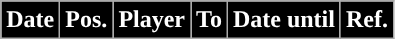<table class="wikitable plainrowheaders sortable">
<tr>
<th style="background:black; color:#FFFFFF;">Date</th>
<th style="background:black; color:#FFFFFF;">Pos.</th>
<th style="background:black; color:#FFFFFF;">Player</th>
<th style="background:black; color:#FFFFFF;">To</th>
<th style="background:black; color:#FFFFFF;">Date until</th>
<th style="background:black; color:#FFFFFF;">Ref.</th>
</tr>
</table>
